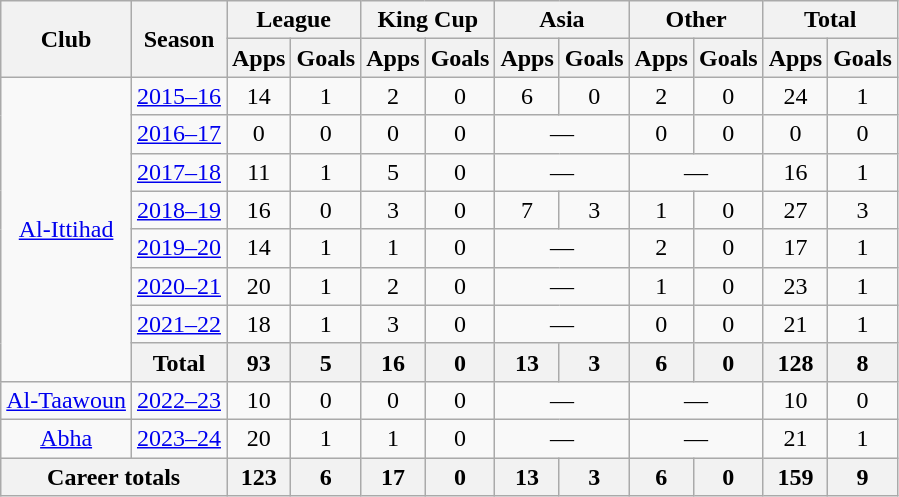<table class="wikitable" style="text-align: center">
<tr>
<th rowspan=2>Club</th>
<th rowspan=2>Season</th>
<th colspan=2>League</th>
<th colspan=2>King Cup</th>
<th colspan=2>Asia</th>
<th colspan=2>Other</th>
<th colspan=2>Total</th>
</tr>
<tr>
<th>Apps</th>
<th>Goals</th>
<th>Apps</th>
<th>Goals</th>
<th>Apps</th>
<th>Goals</th>
<th>Apps</th>
<th>Goals</th>
<th>Apps</th>
<th>Goals</th>
</tr>
<tr>
<td rowspan=8><a href='#'>Al-Ittihad</a></td>
<td><a href='#'>2015–16</a></td>
<td>14</td>
<td>1</td>
<td>2</td>
<td>0</td>
<td>6</td>
<td>0</td>
<td>2</td>
<td>0</td>
<td>24</td>
<td>1</td>
</tr>
<tr>
<td><a href='#'>2016–17</a></td>
<td>0</td>
<td>0</td>
<td>0</td>
<td>0</td>
<td colspan=2>—</td>
<td>0</td>
<td>0</td>
<td>0</td>
<td>0</td>
</tr>
<tr>
<td><a href='#'>2017–18</a></td>
<td>11</td>
<td>1</td>
<td>5</td>
<td>0</td>
<td colspan=2>—</td>
<td colspan=2>—</td>
<td>16</td>
<td>1</td>
</tr>
<tr>
<td><a href='#'>2018–19</a></td>
<td>16</td>
<td>0</td>
<td>3</td>
<td>0</td>
<td>7</td>
<td>3</td>
<td>1</td>
<td>0</td>
<td>27</td>
<td>3</td>
</tr>
<tr>
<td><a href='#'>2019–20</a></td>
<td>14</td>
<td>1</td>
<td>1</td>
<td>0</td>
<td colspan=2>—</td>
<td>2</td>
<td>0</td>
<td>17</td>
<td>1</td>
</tr>
<tr>
<td><a href='#'>2020–21</a></td>
<td>20</td>
<td>1</td>
<td>2</td>
<td>0</td>
<td colspan=2>—</td>
<td>1</td>
<td>0</td>
<td>23</td>
<td>1</td>
</tr>
<tr>
<td><a href='#'>2021–22</a></td>
<td>18</td>
<td>1</td>
<td>3</td>
<td>0</td>
<td colspan=2>—</td>
<td>0</td>
<td>0</td>
<td>21</td>
<td>1</td>
</tr>
<tr>
<th>Total</th>
<th>93</th>
<th>5</th>
<th>16</th>
<th>0</th>
<th>13</th>
<th>3</th>
<th>6</th>
<th>0</th>
<th>128</th>
<th>8</th>
</tr>
<tr>
<td rowspan=1><a href='#'>Al-Taawoun</a></td>
<td><a href='#'>2022–23</a></td>
<td>10</td>
<td>0</td>
<td>0</td>
<td>0</td>
<td colspan=2>—</td>
<td colspan=2>—</td>
<td>10</td>
<td>0</td>
</tr>
<tr>
<td rowspan=1><a href='#'>Abha</a></td>
<td><a href='#'>2023–24</a></td>
<td>20</td>
<td>1</td>
<td>1</td>
<td>0</td>
<td colspan=2>—</td>
<td colspan=2>—</td>
<td>21</td>
<td>1</td>
</tr>
<tr>
<th colspan=2>Career totals</th>
<th>123</th>
<th>6</th>
<th>17</th>
<th>0</th>
<th>13</th>
<th>3</th>
<th>6</th>
<th>0</th>
<th>159</th>
<th>9</th>
</tr>
</table>
